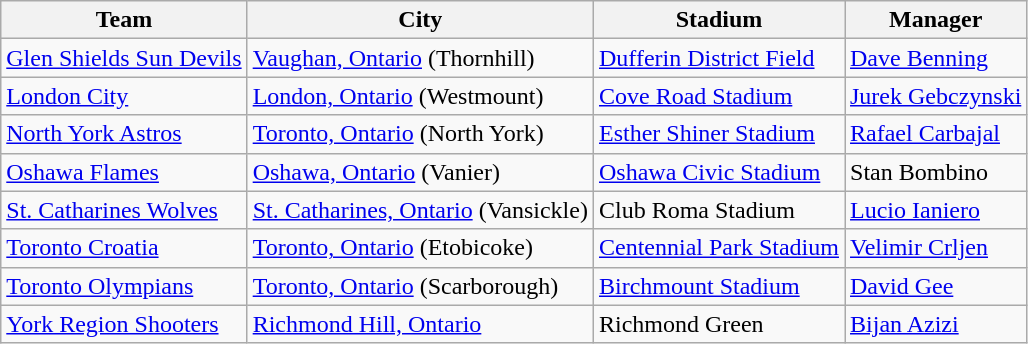<table class="wikitable sortable">
<tr>
<th>Team</th>
<th>City</th>
<th>Stadium</th>
<th>Manager</th>
</tr>
<tr>
<td><a href='#'>Glen Shields Sun Devils</a></td>
<td><a href='#'>Vaughan, Ontario</a> (Thornhill)</td>
<td><a href='#'>Dufferin District Field</a></td>
<td><a href='#'>Dave Benning</a></td>
</tr>
<tr>
<td><a href='#'>London City</a></td>
<td><a href='#'>London, Ontario</a> (Westmount)</td>
<td><a href='#'>Cove Road Stadium</a></td>
<td><a href='#'>Jurek Gebczynski</a></td>
</tr>
<tr>
<td><a href='#'>North York Astros</a></td>
<td><a href='#'>Toronto, Ontario</a> (North York)</td>
<td><a href='#'>Esther Shiner Stadium</a></td>
<td><a href='#'>Rafael Carbajal</a></td>
</tr>
<tr>
<td><a href='#'>Oshawa Flames</a></td>
<td><a href='#'>Oshawa, Ontario</a> (Vanier)</td>
<td><a href='#'>Oshawa Civic Stadium</a></td>
<td>Stan Bombino</td>
</tr>
<tr>
<td><a href='#'>St. Catharines Wolves</a></td>
<td><a href='#'>St. Catharines, Ontario</a> (Vansickle)</td>
<td>Club Roma Stadium</td>
<td><a href='#'>Lucio Ianiero</a></td>
</tr>
<tr>
<td><a href='#'>Toronto Croatia</a></td>
<td><a href='#'>Toronto, Ontario</a> (Etobicoke)</td>
<td><a href='#'>Centennial Park Stadium</a></td>
<td><a href='#'>Velimir Crljen</a></td>
</tr>
<tr>
<td><a href='#'>Toronto Olympians</a></td>
<td><a href='#'>Toronto, Ontario</a> (Scarborough)</td>
<td><a href='#'>Birchmount Stadium</a></td>
<td><a href='#'>David Gee</a></td>
</tr>
<tr>
<td><a href='#'>York Region Shooters</a></td>
<td><a href='#'>Richmond Hill, Ontario</a></td>
<td>Richmond Green</td>
<td><a href='#'>Bijan Azizi</a></td>
</tr>
</table>
